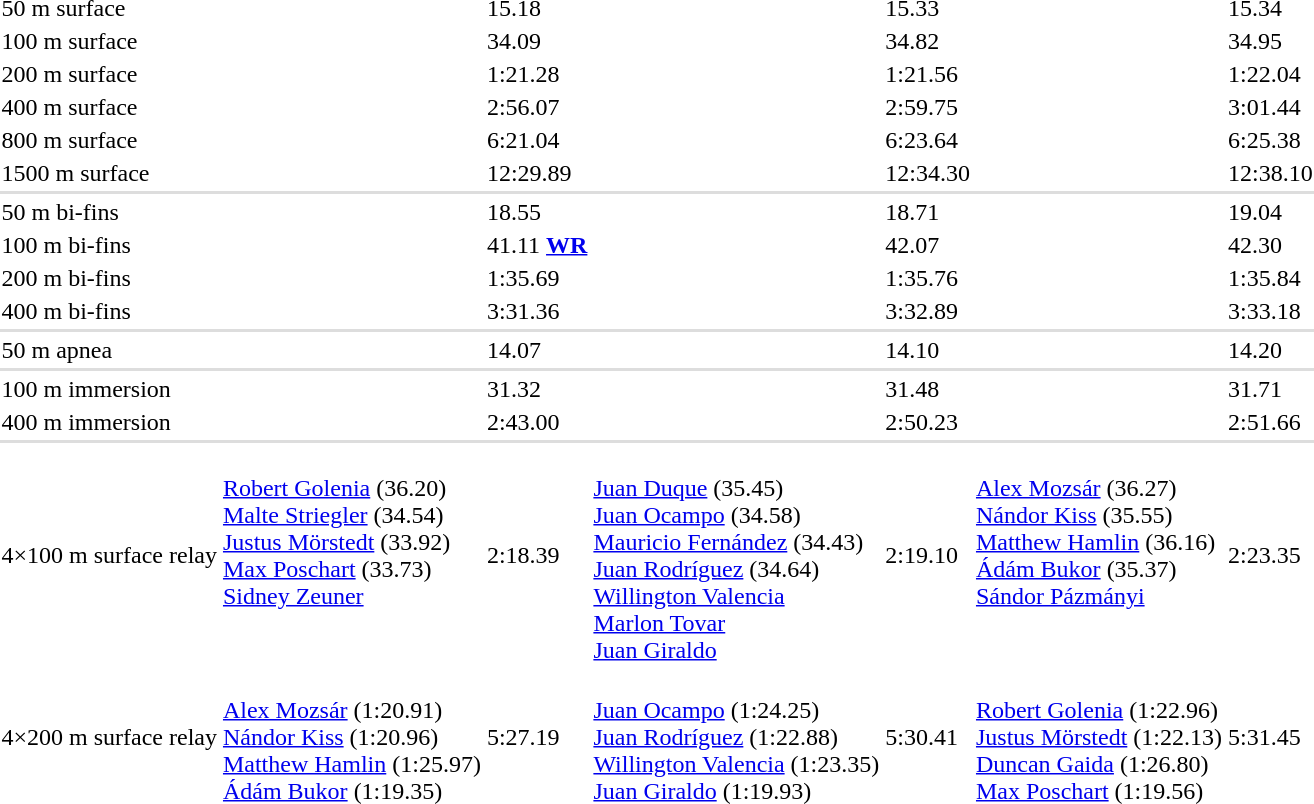<table>
<tr>
<td>50 m surface</td>
<td></td>
<td>15.18</td>
<td></td>
<td>15.33</td>
<td></td>
<td>15.34</td>
</tr>
<tr>
<td>100 m surface</td>
<td></td>
<td>34.09</td>
<td></td>
<td>34.82</td>
<td></td>
<td>34.95</td>
</tr>
<tr>
<td>200 m surface</td>
<td></td>
<td>1:21.28</td>
<td></td>
<td>1:21.56</td>
<td></td>
<td>1:22.04</td>
</tr>
<tr>
<td>400 m surface</td>
<td></td>
<td>2:56.07</td>
<td></td>
<td>2:59.75</td>
<td></td>
<td>3:01.44</td>
</tr>
<tr>
<td>800 m surface</td>
<td></td>
<td>6:21.04</td>
<td></td>
<td>6:23.64</td>
<td></td>
<td>6:25.38</td>
</tr>
<tr>
<td>1500 m surface</td>
<td></td>
<td>12:29.89</td>
<td></td>
<td>12:34.30</td>
<td></td>
<td>12:38.10</td>
</tr>
<tr bgcolor=#DDDDDD>
<td colspan=7></td>
</tr>
<tr>
<td>50 m bi-fins</td>
<td></td>
<td>18.55</td>
<td></td>
<td>18.71</td>
<td></td>
<td>19.04</td>
</tr>
<tr>
<td>100 m bi-fins</td>
<td></td>
<td>41.11 <strong><a href='#'>WR</a></strong></td>
<td></td>
<td>42.07</td>
<td></td>
<td>42.30</td>
</tr>
<tr>
<td>200 m bi-fins</td>
<td></td>
<td>1:35.69</td>
<td></td>
<td>1:35.76</td>
<td></td>
<td>1:35.84</td>
</tr>
<tr>
<td>400 m bi-fins</td>
<td></td>
<td>3:31.36</td>
<td></td>
<td>3:32.89</td>
<td></td>
<td>3:33.18</td>
</tr>
<tr bgcolor=#DDDDDD>
<td colspan=7></td>
</tr>
<tr>
<td>50 m apnea</td>
<td></td>
<td>14.07</td>
<td></td>
<td>14.10</td>
<td></td>
<td>14.20</td>
</tr>
<tr bgcolor=#DDDDDD>
<td colspan=7></td>
</tr>
<tr>
<td>100 m immersion</td>
<td></td>
<td>31.32</td>
<td></td>
<td>31.48</td>
<td></td>
<td>31.71</td>
</tr>
<tr>
<td>400 m immersion</td>
<td></td>
<td>2:43.00</td>
<td></td>
<td>2:50.23</td>
<td></td>
<td>2:51.66</td>
</tr>
<tr bgcolor=#DDDDDD>
<td colspan=7></td>
</tr>
<tr>
<td>4×100 m surface relay</td>
<td valign=top><br><a href='#'>Robert Golenia</a> (36.20)<br><a href='#'>Malte Striegler</a> (34.54)<br><a href='#'>Justus Mörstedt</a> (33.92)<br><a href='#'>Max Poschart</a> (33.73)<br><a href='#'>Sidney Zeuner</a></td>
<td>2:18.39</td>
<td valign=top><br><a href='#'>Juan Duque</a> (35.45)<br><a href='#'>Juan Ocampo</a> (34.58)<br><a href='#'>Mauricio Fernández</a> (34.43)<br><a href='#'>Juan Rodríguez</a> (34.64)<br><a href='#'>Willington Valencia</a><br><a href='#'>Marlon Tovar</a><br><a href='#'>Juan Giraldo</a></td>
<td>2:19.10</td>
<td valign=top><br><a href='#'>Alex Mozsár</a> (36.27)<br><a href='#'>Nándor Kiss</a> (35.55)<br><a href='#'>Matthew Hamlin</a> (36.16)<br><a href='#'>Ádám Bukor</a> (35.37)<br><a href='#'>Sándor Pázmányi</a></td>
<td>2:23.35</td>
</tr>
<tr>
<td>4×200 m surface relay</td>
<td><br><a href='#'>Alex Mozsár</a> (1:20.91)<br><a href='#'>Nándor Kiss</a> (1:20.96)<br><a href='#'>Matthew Hamlin</a> (1:25.97)<br><a href='#'>Ádám Bukor</a> (1:19.35)</td>
<td>5:27.19</td>
<td><br><a href='#'>Juan Ocampo</a> (1:24.25)<br><a href='#'>Juan Rodríguez</a> (1:22.88)<br><a href='#'>Willington Valencia</a> (1:23.35)<br><a href='#'>Juan Giraldo</a> (1:19.93)</td>
<td>5:30.41</td>
<td><br><a href='#'>Robert Golenia</a> (1:22.96)<br><a href='#'>Justus Mörstedt</a> (1:22.13)<br><a href='#'>Duncan Gaida</a> (1:26.80)<br><a href='#'>Max Poschart</a> (1:19.56)</td>
<td>5:31.45</td>
</tr>
</table>
